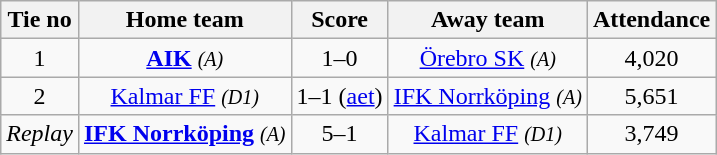<table class="wikitable" style="text-align:center">
<tr>
<th style= width="40px">Tie no</th>
<th style= width="150px">Home team</th>
<th style= width="60px">Score</th>
<th style= width="150px">Away team</th>
<th style= width="30px">Attendance</th>
</tr>
<tr>
<td>1</td>
<td><strong><a href='#'>AIK</a></strong> <em><small>(A)</small></em></td>
<td>1–0</td>
<td><a href='#'>Örebro SK</a> <em><small>(A)</small></em></td>
<td>4,020</td>
</tr>
<tr>
<td>2</td>
<td><a href='#'>Kalmar FF</a> <em><small>(D1)</small></em></td>
<td>1–1 (<a href='#'>aet</a>)</td>
<td><a href='#'>IFK Norrköping</a> <em><small>(A)</small></em></td>
<td>5,651</td>
</tr>
<tr>
<td><em>Replay</em></td>
<td><strong><a href='#'>IFK Norrköping</a></strong> <em><small>(A)</small></em></td>
<td>5–1</td>
<td><a href='#'>Kalmar FF</a> <em><small>(D1)</small></em></td>
<td>3,749</td>
</tr>
</table>
